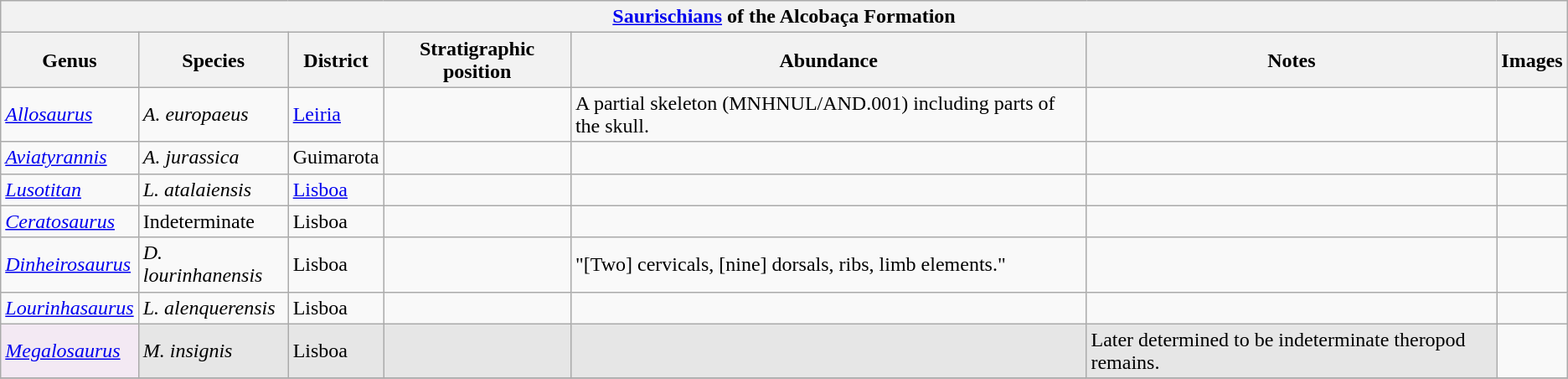<table class="wikitable" align="center">
<tr>
<th colspan="7" align="center"><strong><a href='#'>Saurischians</a> of the Alcobaça Formation</strong></th>
</tr>
<tr>
<th>Genus</th>
<th>Species</th>
<th>District</th>
<th>Stratigraphic position</th>
<th>Abundance</th>
<th>Notes</th>
<th>Images</th>
</tr>
<tr>
<td><em><a href='#'>Allosaurus</a></em></td>
<td><em>A. europaeus</em></td>
<td><a href='#'>Leiria</a></td>
<td></td>
<td>A partial skeleton (MNHNUL/AND.001) including parts of the skull.</td>
<td></td>
<td></td>
</tr>
<tr>
<td><em><a href='#'>Aviatyrannis</a></em></td>
<td><em>A. jurassica</em></td>
<td>Guimarota</td>
<td></td>
<td></td>
<td></td>
<td></td>
</tr>
<tr>
<td><em><a href='#'>Lusotitan</a></em></td>
<td><em>L. atalaiensis</em></td>
<td><a href='#'>Lisboa</a></td>
<td></td>
<td></td>
<td></td>
<td></td>
</tr>
<tr>
<td><em><a href='#'>Ceratosaurus</a></em></td>
<td>Indeterminate</td>
<td>Lisboa</td>
<td></td>
<td></td>
<td></td>
<td></td>
</tr>
<tr>
<td><em><a href='#'>Dinheirosaurus</a></em></td>
<td><em>D. lourinhanensis</em></td>
<td>Lisboa</td>
<td></td>
<td>"[Two] cervicals, [nine] dorsals, ribs, limb elements."</td>
<td></td>
<td></td>
</tr>
<tr>
<td><em><a href='#'>Lourinhasaurus</a></em></td>
<td><em>L. alenquerensis</em></td>
<td>Lisboa</td>
<td></td>
<td></td>
<td></td>
<td></td>
</tr>
<tr>
<td style="background:#f3e9f3;"><em><a href='#'>Megalosaurus</a></em></td>
<td style="background:#E6E6E6;"><em>M. insignis</em></td>
<td style="background:#E6E6E6;">Lisboa</td>
<td style="background:#E6E6E6;"></td>
<td style="background:#E6E6E6;"></td>
<td style="background:#E6E6E6;">Later determined to be indeterminate theropod remains.</td>
<td></td>
</tr>
<tr>
</tr>
</table>
